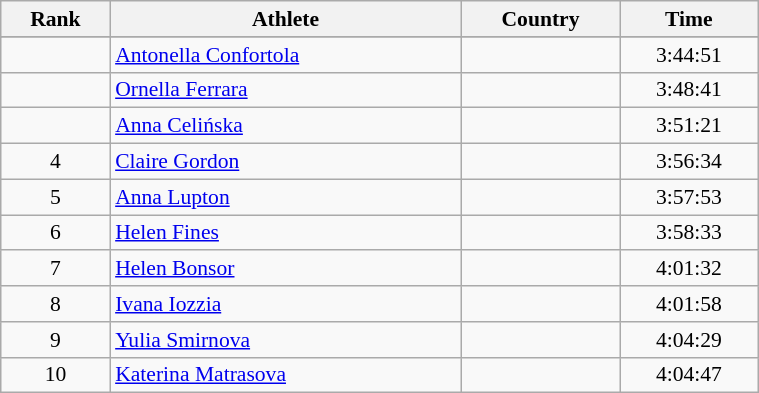<table class="wikitable" width=40% style="font-size:90%; text-align:center;">
<tr>
<th>Rank</th>
<th>Athlete</th>
<th>Country</th>
<th>Time</th>
</tr>
<tr>
</tr>
<tr>
<td></td>
<td align=left><a href='#'>Antonella Confortola</a></td>
<td align=left></td>
<td>3:44:51</td>
</tr>
<tr>
<td></td>
<td align=left><a href='#'>Ornella Ferrara</a></td>
<td align=left></td>
<td>3:48:41</td>
</tr>
<tr>
<td></td>
<td align=left><a href='#'>Anna Celińska</a></td>
<td align=left></td>
<td>3:51:21</td>
</tr>
<tr>
<td>4</td>
<td align=left><a href='#'>Claire Gordon</a></td>
<td align=left></td>
<td>3:56:34</td>
</tr>
<tr>
<td>5</td>
<td align=left><a href='#'>Anna Lupton</a></td>
<td align=left></td>
<td>3:57:53</td>
</tr>
<tr>
<td>6</td>
<td align=left><a href='#'>Helen Fines</a></td>
<td align=left></td>
<td>3:58:33</td>
</tr>
<tr>
<td>7</td>
<td align=left><a href='#'>Helen Bonsor</a></td>
<td align=left></td>
<td>4:01:32</td>
</tr>
<tr>
<td>8</td>
<td align=left><a href='#'>Ivana Iozzia</a></td>
<td align=left></td>
<td>4:01:58</td>
</tr>
<tr>
<td>9</td>
<td align=left><a href='#'>Yulia Smirnova</a></td>
<td align=left></td>
<td>4:04:29</td>
</tr>
<tr>
<td>10</td>
<td align=left><a href='#'>Katerina Matrasova</a></td>
<td align=left></td>
<td>4:04:47</td>
</tr>
</table>
